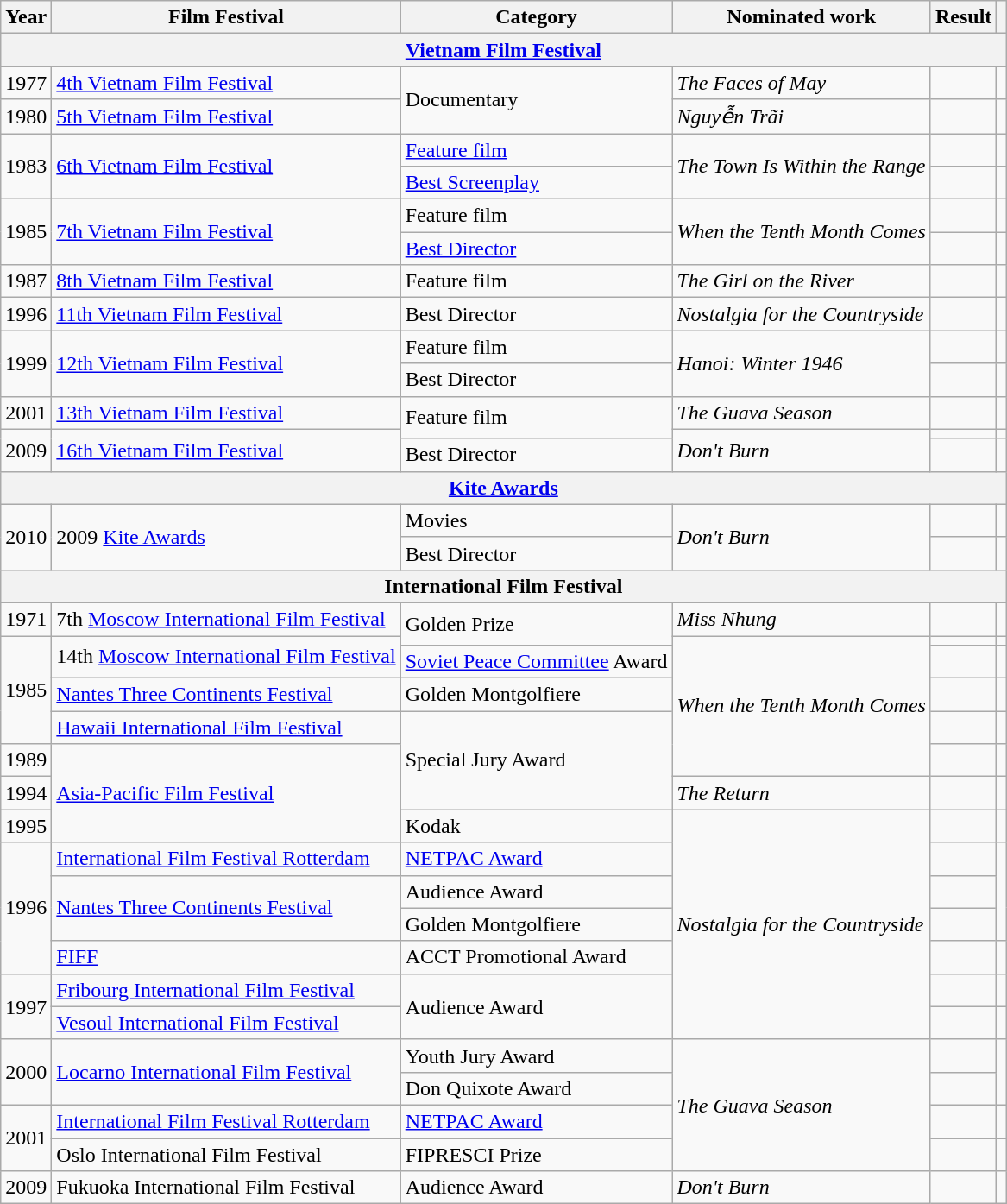<table class="wikitable">
<tr>
<th>Year</th>
<th>Film Festival</th>
<th>Category</th>
<th>Nominated work</th>
<th>Result</th>
<th></th>
</tr>
<tr>
<th colspan="6"><a href='#'>Vietnam Film Festival</a></th>
</tr>
<tr>
<td>1977</td>
<td><a href='#'>4th Vietnam Film Festival</a></td>
<td rowspan="2">Documentary</td>
<td><em>The Faces of May</em></td>
<td></td>
<td></td>
</tr>
<tr>
<td>1980</td>
<td><a href='#'>5th Vietnam Film Festival</a></td>
<td><em>Nguyễn Trãi</em></td>
<td></td>
<td></td>
</tr>
<tr>
<td rowspan="2">1983</td>
<td rowspan="2"><a href='#'>6th Vietnam Film Festival</a></td>
<td><a href='#'>Feature film</a></td>
<td rowspan="2"><em>The Town Is Within the Range</em></td>
<td></td>
<td></td>
</tr>
<tr>
<td><a href='#'>Best Screenplay</a></td>
<td></td>
<td></td>
</tr>
<tr>
<td rowspan="2">1985</td>
<td rowspan="2"><a href='#'>7th Vietnam Film Festival</a></td>
<td>Feature film</td>
<td rowspan="2"><em>When the Tenth Month Comes</em></td>
<td></td>
<td></td>
</tr>
<tr>
<td><a href='#'>Best Director</a></td>
<td></td>
<td></td>
</tr>
<tr>
<td>1987</td>
<td><a href='#'>8th Vietnam Film Festival</a></td>
<td>Feature film</td>
<td><em>The Girl on the River</em></td>
<td></td>
<td></td>
</tr>
<tr>
<td>1996</td>
<td><a href='#'>11th Vietnam Film Festival</a></td>
<td>Best Director</td>
<td><em>Nostalgia for the Countryside</em></td>
<td></td>
<td></td>
</tr>
<tr>
<td rowspan="2">1999</td>
<td rowspan="2"><a href='#'>12th Vietnam Film Festival</a></td>
<td>Feature film</td>
<td rowspan="2"><em>Hanoi: Winter 1946</em></td>
<td></td>
<td></td>
</tr>
<tr>
<td>Best Director</td>
<td></td>
<td></td>
</tr>
<tr>
<td>2001</td>
<td><a href='#'>13th Vietnam Film Festival</a></td>
<td rowspan="2">Feature film</td>
<td><em>The Guava Season</em></td>
<td></td>
<td></td>
</tr>
<tr>
<td rowspan="2">2009</td>
<td rowspan="2"><a href='#'>16th Vietnam Film Festival</a></td>
<td rowspan="2"><em>Don't Burn</em></td>
<td></td>
<td></td>
</tr>
<tr>
<td>Best Director</td>
<td></td>
<td></td>
</tr>
<tr>
<th colspan="6"><a href='#'>Kite Awards</a></th>
</tr>
<tr>
<td rowspan="2">2010</td>
<td rowspan="2">2009 <a href='#'>Kite Awards</a></td>
<td>Movies</td>
<td rowspan="2"><em>Don't Burn</em></td>
<td></td>
<td></td>
</tr>
<tr>
<td>Best Director</td>
<td></td>
<td></td>
</tr>
<tr>
<th colspan="6">International Film Festival</th>
</tr>
<tr>
<td>1971</td>
<td>7th <a href='#'>Moscow International Film Festival</a></td>
<td rowspan="2">Golden Prize</td>
<td><em>Miss Nhung</em></td>
<td></td>
<td></td>
</tr>
<tr>
<td rowspan="4">1985</td>
<td rowspan="2">14th <a href='#'>Moscow International Film Festival</a></td>
<td rowspan="5"><em>When the Tenth Month Comes</em></td>
<td></td>
<td></td>
</tr>
<tr>
<td><a href='#'>Soviet Peace Committee</a> Award</td>
<td></td>
<td></td>
</tr>
<tr>
<td><a href='#'>Nantes Three Continents Festival</a></td>
<td rowspan="1">Golden Montgolfiere</td>
<td></td>
<td></td>
</tr>
<tr>
<td><a href='#'>Hawaii International Film Festival</a></td>
<td rowspan="3">Special Jury Award</td>
<td></td>
<td></td>
</tr>
<tr>
<td>1989</td>
<td rowspan="3"><a href='#'>Asia-Pacific Film Festival</a></td>
<td></td>
<td></td>
</tr>
<tr>
<td>1994</td>
<td><em>The Return</em></td>
<td></td>
<td></td>
</tr>
<tr>
<td>1995</td>
<td>Kodak</td>
<td rowspan="7"><em>Nostalgia for the Countryside</em></td>
<td></td>
<td></td>
</tr>
<tr>
<td rowspan="4">1996</td>
<td><a href='#'>International Film Festival Rotterdam</a></td>
<td rowspan="1"><a href='#'>NETPAC Award</a></td>
<td></td>
<td rowspan="3"></td>
</tr>
<tr>
<td rowspan="2"><a href='#'>Nantes Three Continents Festival</a></td>
<td>Audience Award</td>
<td></td>
</tr>
<tr>
<td rowspan="1">Golden Montgolfiere</td>
<td></td>
</tr>
<tr>
<td><a href='#'>FIFF</a></td>
<td rowspan="1">ACCT Promotional Award</td>
<td></td>
<td></td>
</tr>
<tr>
<td rowspan="2">1997</td>
<td><a href='#'>Fribourg International Film Festival</a></td>
<td rowspan="2">Audience Award</td>
<td></td>
<td></td>
</tr>
<tr>
<td><a href='#'>Vesoul International Film Festival</a></td>
<td></td>
<td></td>
</tr>
<tr>
<td rowspan="2">2000</td>
<td rowspan="2"><a href='#'>Locarno International Film Festival</a></td>
<td>Youth Jury Award</td>
<td rowspan="4"><em>The Guava Season</em></td>
<td></td>
<td rowspan="2"></td>
</tr>
<tr>
<td>Don Quixote Award</td>
<td></td>
</tr>
<tr>
<td rowspan="2">2001</td>
<td><a href='#'>International Film Festival Rotterdam</a></td>
<td rowspan="1"><a href='#'>NETPAC Award</a></td>
<td></td>
<td></td>
</tr>
<tr>
<td>Oslo International Film Festival</td>
<td>FIPRESCI Prize</td>
<td></td>
<td></td>
</tr>
<tr>
<td>2009</td>
<td>Fukuoka International Film Festival</td>
<td rowspan="1">Audience Award</td>
<td><em>Don't Burn</em></td>
<td></td>
<td></td>
</tr>
</table>
